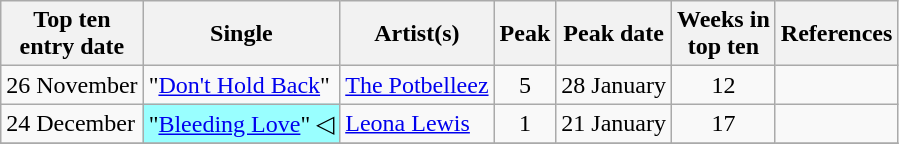<table class="wikitable sortable">
<tr>
<th>Top ten<br>entry date</th>
<th>Single</th>
<th>Artist(s)</th>
<th data-sort-type="number">Peak</th>
<th>Peak date</th>
<th data-sort-type="number">Weeks in<br>top ten</th>
<th>References</th>
</tr>
<tr>
<td>26 November</td>
<td>"<a href='#'>Don't Hold Back</a>"</td>
<td><a href='#'>The Potbelleez</a></td>
<td style="text-align:center;">5</td>
<td>28 January</td>
<td style="text-align:center;">12</td>
<td style="text-align:center;"></td>
</tr>
<tr>
<td>24 December</td>
<td style="background:#9ff;">"<a href='#'>Bleeding Love</a>"  ◁</td>
<td><a href='#'>Leona Lewis</a></td>
<td style="text-align:center;">1</td>
<td>21 January</td>
<td style="text-align:center;">17</td>
<td style="text-align:center;"></td>
</tr>
<tr>
</tr>
</table>
